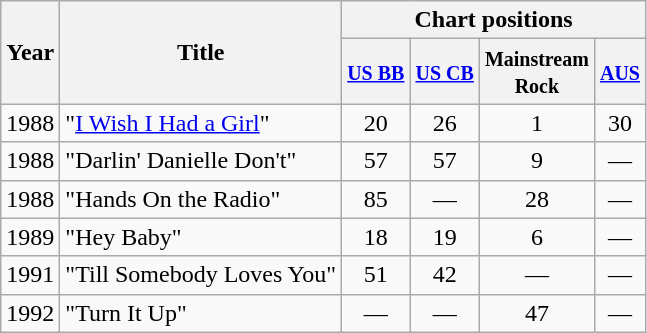<table class="wikitable">
<tr>
<th rowspan="2">Year</th>
<th rowspan="2">Title</th>
<th colspan="4">Chart positions</th>
</tr>
<tr>
<th><small><a href='#'>US BB</a></small><br> </th>
<th><small><a href='#'>US CB</a></small></th>
<th><small>Mainstream<br>Rock</small><br></th>
<th><small><a href='#'>AUS</a></small><br></th>
</tr>
<tr>
<td>1988</td>
<td>"<a href='#'>I Wish I Had a Girl</a>"</td>
<td style="text-align:center;">20</td>
<td style="text-align:center;">26</td>
<td style="text-align:center;">1</td>
<td style="text-align:center;">30</td>
</tr>
<tr>
<td>1988</td>
<td>"Darlin' Danielle Don't"</td>
<td style="text-align:center;">57</td>
<td style="text-align:center;">57</td>
<td style="text-align:center;">9</td>
<td style="text-align:center;">—</td>
</tr>
<tr>
<td>1988</td>
<td>"Hands On the Radio"</td>
<td style="text-align:center;">85</td>
<td style="text-align:center;">—</td>
<td style="text-align:center;">28</td>
<td style="text-align:center;">—</td>
</tr>
<tr>
<td>1989</td>
<td>"Hey Baby"</td>
<td style="text-align:center;">18</td>
<td style="text-align:center;">19</td>
<td style="text-align:center;">6</td>
<td style="text-align:center;">—</td>
</tr>
<tr>
<td>1991</td>
<td>"Till Somebody Loves You"</td>
<td style="text-align:center;">51</td>
<td style="text-align:center;">42</td>
<td style="text-align:center;">—</td>
<td style="text-align:center;">—</td>
</tr>
<tr>
<td>1992</td>
<td>"Turn It Up"</td>
<td style="text-align:center;">—</td>
<td style="text-align:center;">—</td>
<td style="text-align:center;">47</td>
<td style="text-align:center;">—</td>
</tr>
</table>
